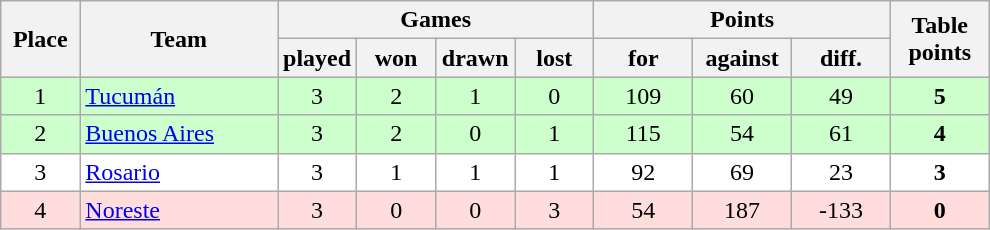<table class="wikitable">
<tr>
<th rowspan=2 width="8%">Place</th>
<th rowspan=2 width="20%">Team</th>
<th colspan=4 width="32%">Games</th>
<th colspan=3 width="30%">Points</th>
<th rowspan=2 width="10%">Table<br>points</th>
</tr>
<tr>
<th width="8%">played</th>
<th width="8%">won</th>
<th width="8%">drawn</th>
<th width="8%">lost</th>
<th width="10%">for</th>
<th width="10%">against</th>
<th width="10%">diff.</th>
</tr>
<tr align=center style="background: #ccffcc;">
<td>1</td>
<td align=left><a href='#'>Tucumán</a></td>
<td>3</td>
<td>2</td>
<td>1</td>
<td>0</td>
<td>109</td>
<td>60</td>
<td>49</td>
<td><strong>5</strong></td>
</tr>
<tr align=center style="background: #ccffcc;">
<td>2</td>
<td align=left><a href='#'>Buenos Aires</a></td>
<td>3</td>
<td>2</td>
<td>0</td>
<td>1</td>
<td>115</td>
<td>54</td>
<td>61</td>
<td><strong>4</strong></td>
</tr>
<tr align=center style="background: #ffffff;">
<td>3</td>
<td align=left><a href='#'>Rosario</a></td>
<td>3</td>
<td>1</td>
<td>1</td>
<td>1</td>
<td>92</td>
<td>69</td>
<td>23</td>
<td><strong>3</strong></td>
</tr>
<tr align=center style="background: #ffdddd;">
<td>4</td>
<td align=left><a href='#'>Noreste</a></td>
<td>3</td>
<td>0</td>
<td>0</td>
<td>3</td>
<td>54</td>
<td>187</td>
<td>-133</td>
<td><strong>0</strong></td>
</tr>
</table>
